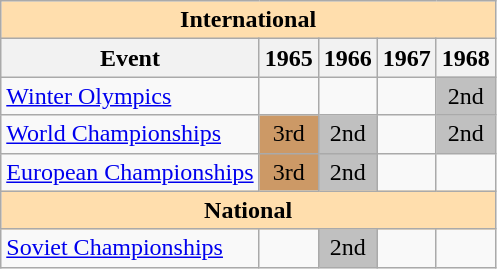<table class="wikitable" style="text-align:center">
<tr>
<th style="background-color: #ffdead; " colspan=5 align=center>International</th>
</tr>
<tr>
<th>Event</th>
<th>1965</th>
<th>1966</th>
<th>1967</th>
<th>1968</th>
</tr>
<tr>
<td align=left><a href='#'>Winter Olympics</a></td>
<td></td>
<td></td>
<td></td>
<td bgcolor=silver>2nd</td>
</tr>
<tr>
<td align=left><a href='#'>World Championships</a></td>
<td bgcolor=cc9966>3rd</td>
<td bgcolor=silver>2nd</td>
<td></td>
<td bgcolor=silver>2nd</td>
</tr>
<tr>
<td align=left><a href='#'>European Championships</a></td>
<td bgcolor=cc9966>3rd</td>
<td bgcolor=silver>2nd</td>
<td></td>
<td></td>
</tr>
<tr>
<th style="background-color: #ffdead; " colspan=5 align=center>National</th>
</tr>
<tr>
<td align=left><a href='#'>Soviet Championships</a></td>
<td></td>
<td bgcolor=silver>2nd</td>
<td></td>
<td></td>
</tr>
</table>
